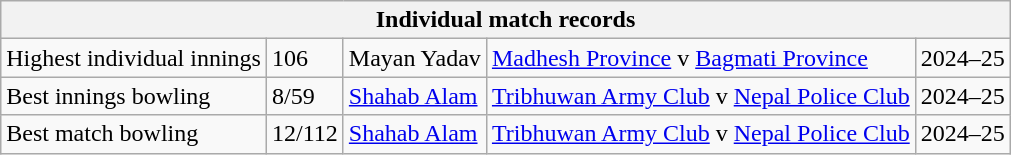<table class="wikitable">
<tr>
<th colspan="5">Individual match records</th>
</tr>
<tr>
<td>Highest individual innings</td>
<td>106</td>
<td>Mayan Yadav</td>
<td><a href='#'>Madhesh Province</a> v <a href='#'>Bagmati Province</a></td>
<td>2024–25</td>
</tr>
<tr>
<td>Best innings bowling</td>
<td>8/59</td>
<td><a href='#'>Shahab Alam</a></td>
<td><a href='#'>Tribhuwan Army Club</a> v <a href='#'>Nepal Police Club</a></td>
<td>2024–25</td>
</tr>
<tr>
<td>Best match bowling</td>
<td>12/112</td>
<td><a href='#'>Shahab Alam</a></td>
<td><a href='#'>Tribhuwan Army Club</a> v <a href='#'>Nepal Police Club</a></td>
<td>2024–25</td>
</tr>
</table>
